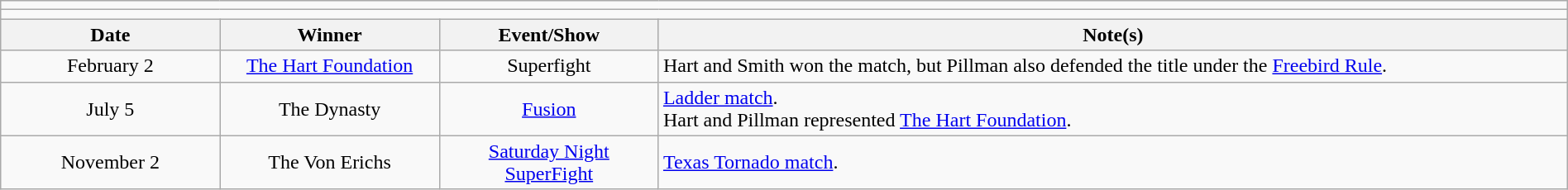<table class="wikitable" style="text-align:center; width:100%;">
<tr>
<td colspan="4"></td>
</tr>
<tr>
<td colspan="4"><strong></strong></td>
</tr>
<tr>
<th width=14%>Date</th>
<th width=14%>Winner</th>
<th width=14%>Event/Show</th>
<th width=58%>Note(s)</th>
</tr>
<tr>
<td>February 2</td>
<td><a href='#'>The Hart Foundation</a><br></td>
<td>Superfight</td>
<td align=left>Hart and Smith won the match, but Pillman also defended the title under the <a href='#'>Freebird Rule</a>.</td>
</tr>
<tr>
<td>July 5<br></td>
<td>The Dynasty<br></td>
<td><a href='#'>Fusion</a></td>
<td align=left><a href='#'>Ladder match</a>.<br>Hart and Pillman represented <a href='#'>The Hart Foundation</a>.</td>
</tr>
<tr>
<td>November 2</td>
<td>The Von Erichs<br></td>
<td><a href='#'>Saturday Night SuperFight</a></td>
<td align=left><a href='#'>Texas Tornado match</a>.</td>
</tr>
</table>
